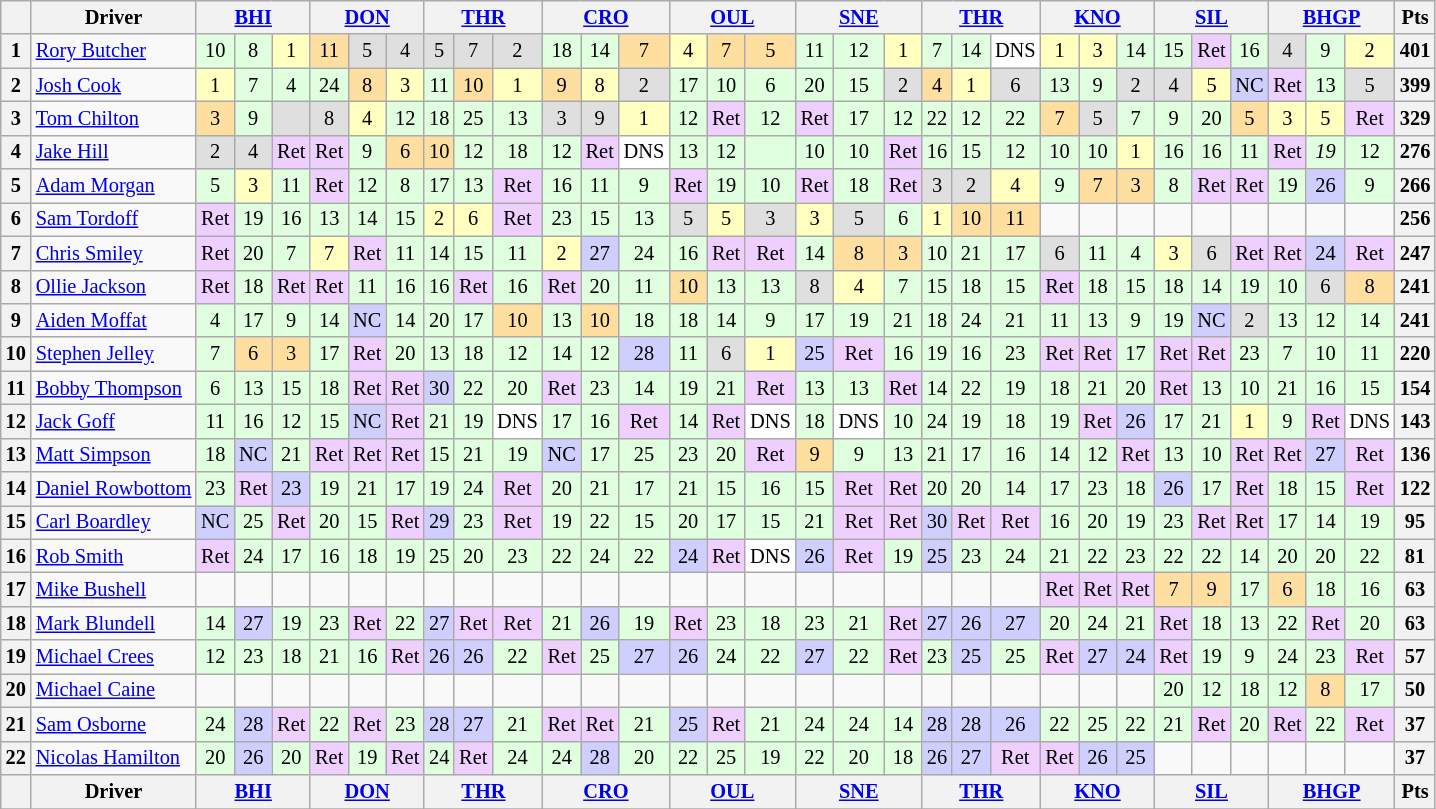<table class="wikitable" style="font-size: 85%; text-align: center;">
<tr valign="top">
<th valign="middle"></th>
<th valign="middle">Driver</th>
<th colspan="3"><a href='#'>BHI</a></th>
<th colspan="3"><a href='#'>DON</a></th>
<th colspan="3"><a href='#'>THR</a></th>
<th colspan="3"><a href='#'>CRO</a></th>
<th colspan="3"><a href='#'>OUL</a></th>
<th colspan="3"><a href='#'>SNE</a></th>
<th colspan="3"><a href='#'>THR</a></th>
<th colspan="3"><a href='#'>KNO</a></th>
<th colspan="3"><a href='#'>SIL</a></th>
<th colspan="3"><a href='#'>BHGP</a></th>
<th valign=middle>Pts</th>
</tr>
<tr>
<th>1</th>
<td align=left><a href='#'>Rory Butcher</a></td>
<td style="background:#dfffdf;">10</td>
<td style="background:#dfffdf;">8</td>
<td style="background:#ffffbf;">1</td>
<td style="background:#ffdf9f;">11</td>
<td style="background:#dfdfdf;">5</td>
<td style="background:#dfdfdf;">4</td>
<td style="background:#dfdfdf;">5</td>
<td style="background:#dfdfdf;">7</td>
<td style="background:#dfdfdf;">2</td>
<td style="background:#dfffdf;">18</td>
<td style="background:#dfffdf;">14</td>
<td style="background:#ffdf9f;">7</td>
<td style="background:#ffffbf;">4</td>
<td style="background:#ffdf9f;">7</td>
<td style="background:#ffdf9f;">5</td>
<td style="background:#dfffdf;">11</td>
<td style="background:#dfffdf;">12</td>
<td style="background:#ffffbf;">1</td>
<td style="background:#dfffdf;">7</td>
<td style="background:#dfffdf;">14</td>
<td style="background:#ffffff;">DNS</td>
<td style="background:#ffffbf;">1</td>
<td style="background:#ffffbf;">3</td>
<td style="background:#dfffdf;">14</td>
<td style="background:#dfffdf;">15</td>
<td style="background:#efcfff;">Ret</td>
<td style="background:#dfffdf;">16</td>
<td style="background:#dfdfdf;">4</td>
<td style="background:#dfffdf;">9</td>
<td style="background:#ffffbf;">2</td>
<th>401</th>
</tr>
<tr>
<th>2</th>
<td align=left><a href='#'>Josh Cook</a></td>
<td style="background:#ffffbf;">1</td>
<td style="background:#dfffdf;">7</td>
<td style="background:#dfffdf;">4</td>
<td style="background:#dfffdf;">24</td>
<td style="background:#ffdf9f;">8</td>
<td style="background:#ffffbf;">3</td>
<td style="background:#dfffdf;">11</td>
<td style="background:#ffdf9f;">10</td>
<td style="background:#ffffbf;">1</td>
<td style="background:#ffdf9f;">9</td>
<td style="background:#ffffbf;">8</td>
<td style="background:#dfdfdf;">2</td>
<td style="background:#dfffdf;">17</td>
<td style="background:#dfffdf;">10</td>
<td style="background:#dfffdf;">6</td>
<td style="background:#dfffdf;">20</td>
<td style="background:#dfffdf;">15</td>
<td style="background:#dfdfdf;">2</td>
<td style="background:#ffdf9f;">4</td>
<td style="background:#ffffbf;">1</td>
<td style="background:#dfdfdf;">6</td>
<td style="background:#dfffdf;">13</td>
<td style="background:#dfffdf;">9</td>
<td style="background:#dfdfdf;">2</td>
<td style="background:#dfdfdf;">4</td>
<td style="background:#ffffbf;">5</td>
<td style="background:#cfcfff;">NC</td>
<td style="background:#efcfff;">Ret</td>
<td style="background:#dfffdf;">13</td>
<td style="background:#dfdfdf;">5</td>
<th>399</th>
</tr>
<tr>
<th>3</th>
<td align=left><a href='#'>Tom Chilton</a></td>
<td style="background:#ffdf9f;">3</td>
<td style="background:#dfffdf;">9</td>
<td style="background:#dfdfdf;"></td>
<td style="background:#dfdfdf;">8</td>
<td style="background:#ffffbf;">4</td>
<td style="background:#dfffdf;">12</td>
<td style="background:#dfffdf;">18</td>
<td style="background:#dfffdf;">25</td>
<td style="background:#dfffdf;">13</td>
<td style="background:#dfdfdf;">3</td>
<td style="background:#dfdfdf;">9</td>
<td style="background:#ffffbf;">1</td>
<td style="background:#dfffdf;">12</td>
<td style="background:#efcfff;">Ret</td>
<td style="background:#dfffdf;">12</td>
<td style="background:#efcfff;">Ret</td>
<td style="background:#dfffdf;">17</td>
<td style="background:#dfffdf;">12</td>
<td style="background:#dfffdf;">22</td>
<td style="background:#dfffdf;">12</td>
<td style="background:#dfffdf;">22</td>
<td style="background:#ffdf9f;">7</td>
<td style="background:#dfdfdf;">5</td>
<td style="background:#dfffdf;">7</td>
<td style="background:#dfffdf;">9</td>
<td style="background:#dfffdf;">20</td>
<td style="background:#ffdf9f;">5</td>
<td style="background:#ffffbf;">3</td>
<td style="background:#ffffbf;">5</td>
<td style="background:#efcfff;">Ret</td>
<th>329</th>
</tr>
<tr>
<th>4</th>
<td align=left><a href='#'>Jake Hill</a></td>
<td style="background:#dfdfdf;">2</td>
<td style="background:#dfdfdf;">4</td>
<td style="background:#efcfff;">Ret</td>
<td style="background:#efcfff;">Ret</td>
<td style="background:#dfffdf;">9</td>
<td style="background:#ffdf9f;">6</td>
<td style="background:#ffdf9f;">10</td>
<td style="background:#dfffdf;">12</td>
<td style="background:#dfffdf;">18</td>
<td style="background:#dfffdf;">12</td>
<td style="background:#efcfff;">Ret</td>
<td style="background:#ffffff;">DNS</td>
<td style="background:#dfffdf;">13</td>
<td style="background:#dfffdf;">12</td>
<td style="background:#dfffdf;"></td>
<td style="background:#dfffdf;">10</td>
<td style="background:#dfffdf;">10</td>
<td style="background:#efcfff;">Ret</td>
<td style="background:#dfffdf;">16</td>
<td style="background:#dfffdf;">15</td>
<td style="background:#dfffdf;">12</td>
<td style="background:#dfffdf;">10</td>
<td style="background:#dfffdf;">10</td>
<td style="background:#ffffbf;">1</td>
<td style="background:#dfffdf;">16</td>
<td style="background:#dfffdf;">16</td>
<td style="background:#dfffdf;">11</td>
<td style="background:#efcfff;">Ret</td>
<td style="background:#dfffdf;"><em>19</em></td>
<td style="background:#dfffdf;">12</td>
<th>276</th>
</tr>
<tr>
<th>5</th>
<td align=left><a href='#'>Adam Morgan</a></td>
<td style="background:#dfffdf;">5</td>
<td style="background:#ffffbf;">3</td>
<td style="background:#dfffdf;">11</td>
<td style="background:#efcfff;">Ret</td>
<td style="background:#dfffdf;">12</td>
<td style="background:#dfffdf;">8</td>
<td style="background:#dfffdf;">17</td>
<td style="background:#dfffdf;">13</td>
<td style="background:#efcfff;">Ret</td>
<td style="background:#dfffdf;">16</td>
<td style="background:#dfffdf;">11</td>
<td style="background:#dfffdf;">9</td>
<td style="background:#efcfff;">Ret</td>
<td style="background:#dfffdf;">19</td>
<td style="background:#dfffdf;">10</td>
<td style="background:#efcfff;">Ret</td>
<td style="background:#dfffdf;">18</td>
<td style="background:#efcfff;">Ret</td>
<td style="background:#dfdfdf;">3</td>
<td style="background:#dfdfdf;">2</td>
<td style="background:#ffffbf;">4</td>
<td style="background:#dfffdf;">9</td>
<td style="background:#ffdf9f;">7</td>
<td style="background:#ffdf9f;">3</td>
<td style="background:#dfffdf;">8</td>
<td style="background:#efcfff;">Ret</td>
<td style="background:#efcfff;">Ret</td>
<td style="background:#dfffdf;">19</td>
<td style="background:#cfcfff;">26</td>
<td style="background:#dfffdf;">9</td>
<th>266</th>
</tr>
<tr>
<th>6</th>
<td align=left><a href='#'>Sam Tordoff</a></td>
<td style="background:#efcfff;">Ret</td>
<td style="background:#dfffdf;">19</td>
<td style="background:#dfffdf;">16</td>
<td style="background:#dfffdf;">13</td>
<td style="background:#dfffdf;">14</td>
<td style="background:#dfffdf;">15</td>
<td style="background:#ffffbf;">2</td>
<td style="background:#ffffbf;">6</td>
<td style="background:#efcfff;">Ret</td>
<td style="background:#dfffdf;">23</td>
<td style="background:#dfffdf;">15</td>
<td style="background:#dfffdf;">13</td>
<td style="background:#dfdfdf;">5</td>
<td style="background:#ffffbf;">5</td>
<td style="background:#dfdfdf;">3</td>
<td style="background:#ffffbf;">3</td>
<td style="background:#dfdfdf;">5</td>
<td style="background:#dfffdf;">6</td>
<td style="background:#ffffbf;">1</td>
<td style="background:#ffdf9f;">10</td>
<td style="background:#ffdf9f;">11</td>
<td></td>
<td></td>
<td></td>
<td></td>
<td></td>
<td></td>
<td></td>
<td></td>
<td></td>
<th>256</th>
</tr>
<tr>
<th>7</th>
<td align=left><a href='#'>Chris Smiley</a></td>
<td style="background:#efcfff;">Ret</td>
<td style="background:#dfffdf;">20</td>
<td style="background:#dfffdf;">7</td>
<td style="background:#ffffbf;">7</td>
<td style="background:#efcfff;">Ret</td>
<td style="background:#dfffdf;">11</td>
<td style="background:#dfffdf;">14</td>
<td style="background:#dfffdf;">15</td>
<td style="background:#dfffdf;">11</td>
<td style="background:#ffffbf;">2</td>
<td style="background:#cfcfff;">27</td>
<td style="background:#dfffdf;">24</td>
<td style="background:#dfffdf;">16</td>
<td style="background:#efcfff;">Ret</td>
<td style="background:#efcfff;">Ret</td>
<td style="background:#dfffdf;">14</td>
<td style="background:#ffdf9f;">8</td>
<td style="background:#ffdf9f;">3</td>
<td style="background:#dfffdf;">10</td>
<td style="background:#dfffdf;">21</td>
<td style="background:#dfffdf;">17</td>
<td style="background:#dfdfdf;">6</td>
<td style="background:#dfffdf;">11</td>
<td style="background:#dfffdf;">4</td>
<td style="background:#ffffbf;">3</td>
<td style="background:#dfdfdf;">6</td>
<td style="background:#efcfff;">Ret</td>
<td style="background:#efcfff;">Ret</td>
<td style="background:#cfcfff;">24</td>
<td style="background:#efcfff;">Ret</td>
<th>247</th>
</tr>
<tr>
<th>8</th>
<td align=left><a href='#'>Ollie Jackson</a></td>
<td style="background:#efcfff;">Ret</td>
<td style="background:#dfffdf;">18</td>
<td style="background:#efcfff;">Ret</td>
<td style="background:#efcfff;">Ret</td>
<td style="background:#dfffdf;">11</td>
<td style="background:#dfffdf;">16</td>
<td style="background:#dfffdf;">16</td>
<td style="background:#efcfff;">Ret</td>
<td style="background:#dfffdf;">16</td>
<td style="background:#efcfff;">Ret</td>
<td style="background:#dfffdf;">20</td>
<td style="background:#dfffdf;">11</td>
<td style="background:#ffdf9f;">10</td>
<td style="background:#dfffdf;">13</td>
<td style="background:#dfffdf;">13</td>
<td style="background:#dfdfdf;">8</td>
<td style="background:#ffffbf;">4</td>
<td style="background:#dfffdf;">7</td>
<td style="background:#dfffdf;">15</td>
<td style="background:#dfffdf;">18</td>
<td style="background:#dfffdf;">15</td>
<td style="background:#efcfff;">Ret</td>
<td style="background:#dfffdf;">18</td>
<td style="background:#dfffdf;">15</td>
<td style="background:#dfffdf;">18</td>
<td style="background:#dfffdf;">14</td>
<td style="background:#dfffdf;">19</td>
<td style="background:#dfffdf;">10</td>
<td style="background:#dfdfdf;">6</td>
<td style="background:#ffdf9f;">8</td>
<th>241</th>
</tr>
<tr>
<th>9</th>
<td align=left><a href='#'>Aiden Moffat</a></td>
<td style="background:#dfffdf;">4</td>
<td style="background:#dfffdf;">17</td>
<td style="background:#dfffdf;">9</td>
<td style="background:#dfffdf;">14</td>
<td style="background:#cfcfff;">NC</td>
<td style="background:#dfffdf;">14</td>
<td style="background:#dfffdf;">20</td>
<td style="background:#dfffdf;">17</td>
<td style="background:#ffdf9f;">10</td>
<td style="background:#dfffdf;">13</td>
<td style="background:#ffdf9f;">10</td>
<td style="background:#dfffdf;">18</td>
<td style="background:#dfffdf;">18</td>
<td style="background:#dfffdf;">14</td>
<td style="background:#dfffdf;">9</td>
<td style="background:#dfffdf;">17</td>
<td style="background:#dfffdf;">19</td>
<td style="background:#dfffdf;">21</td>
<td style="background:#dfffdf;">18</td>
<td style="background:#dfffdf;">24</td>
<td style="background:#dfffdf;">21</td>
<td style="background:#dfffdf;">11</td>
<td style="background:#dfffdf;">13</td>
<td style="background:#dfffdf;">9</td>
<td style="background:#dfffdf;">19</td>
<td style="background:#cfcfff;">NC</td>
<td style="background:#dfdfdf;">2</td>
<td style="background:#dfffdf;">13</td>
<td style="background:#dfffdf;">12</td>
<td style="background:#dfffdf;">14</td>
<th>241</th>
</tr>
<tr>
<th>10</th>
<td align=left><a href='#'>Stephen Jelley</a></td>
<td style="background:#dfffdf;">7</td>
<td style="background:#ffdf9f;">6</td>
<td style="background:#ffdf9f;">3</td>
<td style="background:#dfffdf;">17</td>
<td style="background:#efcfff;">Ret</td>
<td style="background:#dfffdf;">20</td>
<td style="background:#dfffdf;">13</td>
<td style="background:#dfffdf;">18</td>
<td style="background:#dfffdf;">12</td>
<td style="background:#dfffdf;">14</td>
<td style="background:#dfffdf;">12</td>
<td style="background:#cfcfff;">28</td>
<td style="background:#dfffdf;">11</td>
<td style="background:#dfdfdf;">6</td>
<td style="background:#ffffbf;">1</td>
<td style="background:#cfcfff;">25</td>
<td style="background:#efcfff;">Ret</td>
<td style="background:#dfffdf;">16</td>
<td style="background:#dfffdf;">19</td>
<td style="background:#dfffdf;">16</td>
<td style="background:#dfffdf;">23</td>
<td style="background:#efcfff;">Ret</td>
<td style="background:#efcfff;">Ret</td>
<td style="background:#dfffdf;">17</td>
<td style="background:#efcfff;">Ret</td>
<td style="background:#efcfff;">Ret</td>
<td style="background:#dfffdf;">23</td>
<td style="background:#dfffdf;">7</td>
<td style="background:#dfffdf;">10</td>
<td style="background:#dfffdf;">11</td>
<th>220</th>
</tr>
<tr>
<th>11</th>
<td align=left><a href='#'>Bobby Thompson</a></td>
<td style="background:#dfffdf;">6</td>
<td style="background:#dfffdf;">13</td>
<td style="background:#dfffdf;">15</td>
<td style="background:#dfffdf;">18</td>
<td style="background:#efcfff;">Ret</td>
<td style="background:#efcfff;">Ret</td>
<td style="background:#cfcfff;">30</td>
<td style="background:#dfffdf;">22</td>
<td style="background:#dfffdf;">20</td>
<td style="background:#efcfff;">Ret</td>
<td style="background:#dfffdf;">23</td>
<td style="background:#dfffdf;">14</td>
<td style="background:#dfffdf;">19</td>
<td style="background:#dfffdf;">21</td>
<td style="background:#efcfff;">Ret</td>
<td style="background:#dfffdf;">13</td>
<td style="background:#dfffdf;">13</td>
<td style="background:#efcfff;">Ret</td>
<td style="background:#dfffdf;">14</td>
<td style="background:#dfffdf;">22</td>
<td style="background:#dfffdf;">19</td>
<td style="background:#dfffdf;">18</td>
<td style="background:#dfffdf;">21</td>
<td style="background:#dfffdf;">20</td>
<td style="background:#efcfff;">Ret</td>
<td style="background:#dfffdf;">13</td>
<td style="background:#dfffdf;">10</td>
<td style="background:#dfffdf;">21</td>
<td style="background:#dfffdf;">16</td>
<td style="background:#dfffdf;">15</td>
<th>154</th>
</tr>
<tr>
<th>12</th>
<td align=left><a href='#'>Jack Goff</a></td>
<td style="background:#dfffdf;">11</td>
<td style="background:#dfffdf;">16</td>
<td style="background:#dfffdf;">12</td>
<td style="background:#dfffdf;">15</td>
<td style="background:#cfcfff;">NC</td>
<td style="background:#efcfff;">Ret</td>
<td style="background:#dfffdf;">21</td>
<td style="background:#dfffdf;">19</td>
<td style="background:#ffffff;">DNS</td>
<td style="background:#dfffdf;">17</td>
<td style="background:#dfffdf;">16</td>
<td style="background:#efcfff;">Ret</td>
<td style="background:#dfffdf;">14</td>
<td style="background:#efcfff;">Ret</td>
<td style="background:#ffffff;">DNS</td>
<td style="background:#dfffdf;">18</td>
<td style="background:#ffffff;">DNS</td>
<td style="background:#dfffdf;">10</td>
<td style="background:#dfffdf;">24</td>
<td style="background:#dfffdf;">19</td>
<td style="background:#dfffdf;">18</td>
<td style="background:#dfffdf;">19</td>
<td style="background:#efcfff;">Ret</td>
<td style="background:#cfcfff;">26</td>
<td style="background:#dfffdf;">17</td>
<td style="background:#dfffdf;">21</td>
<td style="background:#ffffbf;">1</td>
<td style="background:#dfffdf;">9</td>
<td style="background:#efcfff;">Ret</td>
<td style="background:#ffffff;">DNS</td>
<th>143</th>
</tr>
<tr>
<th>13</th>
<td align=left><a href='#'>Matt Simpson</a></td>
<td style="background:#dfffdf;">18</td>
<td style="background:#cfcfff;">NC</td>
<td style="background:#dfffdf;">21</td>
<td style="background:#efcfff;">Ret</td>
<td style="background:#efcfff;">Ret</td>
<td style="background:#efcfff;">Ret</td>
<td style="background:#dfffdf;">15</td>
<td style="background:#dfffdf;">21</td>
<td style="background:#dfffdf;">19</td>
<td style="background:#cfcfff;">NC</td>
<td style="background:#dfffdf;">17</td>
<td style="background:#dfffdf;">25</td>
<td style="background:#dfffdf;">23</td>
<td style="background:#dfffdf;">20</td>
<td style="background:#efcfff;">Ret</td>
<td style="background:#ffdf9f;">9</td>
<td style="background:#dfffdf;">9</td>
<td style="background:#dfffdf;">13</td>
<td style="background:#dfffdf;">21</td>
<td style="background:#dfffdf;">17</td>
<td style="background:#dfffdf;">16</td>
<td style="background:#dfffdf;">14</td>
<td style="background:#dfffdf;">12</td>
<td style="background:#efcfff;">Ret</td>
<td style="background:#dfffdf;">13</td>
<td style="background:#dfffdf;">10</td>
<td style="background:#efcfff;">Ret</td>
<td style="background:#efcfff;">Ret</td>
<td style="background:#cfcfff;">27</td>
<td style="background:#efcfff;">Ret</td>
<th>136</th>
</tr>
<tr>
<th>14</th>
<td align=left nowrap><a href='#'>Daniel Rowbottom</a></td>
<td style="background:#dfffdf;">23</td>
<td style="background:#efcfff;">Ret</td>
<td style="background:#cfcfff;">23</td>
<td style="background:#dfffdf;">19</td>
<td style="background:#dfffdf;">21</td>
<td style="background:#dfffdf;">17</td>
<td style="background:#dfffdf;">19</td>
<td style="background:#dfffdf;">24</td>
<td style="background:#efcfff;">Ret</td>
<td style="background:#dfffdf;">20</td>
<td style="background:#dfffdf;">21</td>
<td style="background:#dfffdf;">17</td>
<td style="background:#dfffdf;">21</td>
<td style="background:#dfffdf;">15</td>
<td style="background:#dfffdf;">16</td>
<td style="background:#dfffdf;">15</td>
<td style="background:#efcfff;">Ret</td>
<td style="background:#efcfff;">Ret</td>
<td style="background:#dfffdf;">20</td>
<td style="background:#dfffdf;">20</td>
<td style="background:#dfffdf;">14</td>
<td style="background:#dfffdf;">17</td>
<td style="background:#dfffdf;">23</td>
<td style="background:#dfffdf;">18</td>
<td style="background:#cfcfff;">26</td>
<td style="background:#dfffdf;">17</td>
<td style="background:#efcfff;">Ret</td>
<td style="background:#dfffdf;">18</td>
<td style="background:#dfffdf;">15</td>
<td style="background:#efcfff;">Ret</td>
<th>122</th>
</tr>
<tr>
<th>15</th>
<td align=left><a href='#'>Carl Boardley</a></td>
<td style="background:#cfcfff;">NC</td>
<td style="background:#dfffdf;">25</td>
<td style="background:#efcfff;">Ret</td>
<td style="background:#dfffdf;">20</td>
<td style="background:#dfffdf;">15</td>
<td style="background:#efcfff;">Ret</td>
<td style="background:#cfcfff;">29</td>
<td style="background:#dfffdf;">23</td>
<td style="background:#efcfff;">Ret</td>
<td style="background:#dfffdf;">19</td>
<td style="background:#dfffdf;">22</td>
<td style="background:#dfffdf;">15</td>
<td style="background:#dfffdf;">20</td>
<td style="background:#dfffdf;">17</td>
<td style="background:#dfffdf;">15</td>
<td style="background:#dfffdf;">21</td>
<td style="background:#efcfff;">Ret</td>
<td style="background:#efcfff;">Ret</td>
<td style="background:#cfcfff;">30</td>
<td style="background:#efcfff;">Ret</td>
<td style="background:#efcfff;">Ret</td>
<td style="background:#dfffdf;">16</td>
<td style="background:#dfffdf;">20</td>
<td style="background:#dfffdf;">19</td>
<td style="background:#dfffdf;">23</td>
<td style="background:#efcfff;">Ret</td>
<td style="background:#efcfff;">Ret</td>
<td style="background:#dfffdf;">17</td>
<td style="background:#dfffdf;">14</td>
<td style="background:#dfffdf;">19</td>
<th>95</th>
</tr>
<tr>
<th>16</th>
<td align=left><a href='#'>Rob Smith</a></td>
<td style="background:#efcfff;">Ret</td>
<td style="background:#dfffdf;">24</td>
<td style="background:#dfffdf;">17</td>
<td style="background:#dfffdf;">16</td>
<td style="background:#dfffdf;">18</td>
<td style="background:#dfffdf;">19</td>
<td style="background:#dfffdf;">25</td>
<td style="background:#dfffdf;">20</td>
<td style="background:#dfffdf;">23</td>
<td style="background:#dfffdf;">22</td>
<td style="background:#dfffdf;">24</td>
<td style="background:#dfffdf;">22</td>
<td style="background:#cfcfff;">24</td>
<td style="background:#efcfff;">Ret</td>
<td style="background:#ffffff;">DNS</td>
<td style="background:#cfcfff;">26</td>
<td style="background:#efcfff;">Ret</td>
<td style="background:#dfffdf;">19</td>
<td style="background:#cfcfff;">25</td>
<td style="background:#dfffdf;">23</td>
<td style="background:#dfffdf;">24</td>
<td style="background:#dfffdf;">21</td>
<td style="background:#dfffdf;">22</td>
<td style="background:#dfffdf;">23</td>
<td style="background:#dfffdf;">22</td>
<td style="background:#dfffdf;">22</td>
<td style="background:#dfffdf;">14</td>
<td style="background:#dfffdf;">20</td>
<td style="background:#dfffdf;">20</td>
<td style="background:#dfffdf;">22</td>
<th>81</th>
</tr>
<tr>
<th>17</th>
<td align=left><a href='#'>Mike Bushell</a></td>
<td></td>
<td></td>
<td></td>
<td></td>
<td></td>
<td></td>
<td></td>
<td></td>
<td></td>
<td></td>
<td></td>
<td></td>
<td></td>
<td></td>
<td></td>
<td></td>
<td></td>
<td></td>
<td></td>
<td></td>
<td></td>
<td style="background:#efcfff;">Ret</td>
<td style="background:#efcfff;">Ret</td>
<td style="background:#efcfff;">Ret</td>
<td style="background:#ffdf9f;">7</td>
<td style="background:#ffdf9f;">9</td>
<td style="background:#dfffdf;">17</td>
<td style="background:#ffdf9f;">6</td>
<td style="background:#dfffdf;">18</td>
<td style="background:#dfffdf;">16</td>
<th>63</th>
</tr>
<tr>
<th>18</th>
<td align=left><a href='#'>Mark Blundell</a></td>
<td style="background:#dfffdf;">14</td>
<td style="background:#cfcfff;">27</td>
<td style="background:#dfffdf;">19</td>
<td style="background:#dfffdf;">23</td>
<td style="background:#efcfff;">Ret</td>
<td style="background:#dfffdf;">22</td>
<td style="background:#cfcfff;">27</td>
<td style="background:#efcfff;">Ret</td>
<td style="background:#efcfff;">Ret</td>
<td style="background:#dfffdf;">21</td>
<td style="background:#cfcfff;">26</td>
<td style="background:#dfffdf;">19</td>
<td style="background:#efcfff;">Ret</td>
<td style="background:#dfffdf;">23</td>
<td style="background:#dfffdf;">18</td>
<td style="background:#dfffdf;">23</td>
<td style="background:#dfffdf;">21</td>
<td style="background:#efcfff;">Ret</td>
<td style="background:#cfcfff;">27</td>
<td style="background:#cfcfff;">26</td>
<td style="background:#cfcfff;">27</td>
<td style="background:#dfffdf;">20</td>
<td style="background:#dfffdf;">24</td>
<td style="background:#dfffdf;">21</td>
<td style="background:#efcfff;">Ret</td>
<td style="background:#dfffdf;">18</td>
<td style="background:#dfffdf;">13</td>
<td style="background:#dfffdf;">22</td>
<td style="background:#efcfff;">Ret</td>
<td style="background:#dfffdf;">20</td>
<th>63</th>
</tr>
<tr>
<th>19</th>
<td align=left><a href='#'>Michael Crees</a></td>
<td style="background:#dfffdf;">12</td>
<td style="background:#dfffdf;">23</td>
<td style="background:#dfffdf;">18</td>
<td style="background:#dfffdf;">21</td>
<td style="background:#dfffdf;">16</td>
<td style="background:#efcfff;">Ret</td>
<td style="background:#cfcfff;">26</td>
<td style="background:#cfcfff;">26</td>
<td style="background:#dfffdf;">22</td>
<td style="background:#efcfff;">Ret</td>
<td style="background:#dfffdf;">25</td>
<td style="background:#cfcfff;">27</td>
<td style="background:#cfcfff;">26</td>
<td style="background:#dfffdf;">24</td>
<td style="background:#dfffdf;">22</td>
<td style="background:#cfcfff;">27</td>
<td style="background:#dfffdf;">22</td>
<td style="background:#efcfff;">Ret</td>
<td style="background:#dfffdf;">23</td>
<td style="background:#cfcfff;">25</td>
<td style="background:#dfffdf;">25</td>
<td style="background:#efcfff;">Ret</td>
<td style="background:#cfcfff;">27</td>
<td style="background:#cfcfff;">24</td>
<td style="background:#efcfff;">Ret</td>
<td style="background:#dfffdf;">19</td>
<td style="background:#dfffdf;">9</td>
<td style="background:#dfffdf;">24</td>
<td style="background:#dfffdf;">23</td>
<td style="background:#efcfff;">Ret</td>
<th>57</th>
</tr>
<tr>
<th>20</th>
<td align=left><a href='#'>Michael Caine</a></td>
<td></td>
<td></td>
<td></td>
<td></td>
<td></td>
<td></td>
<td></td>
<td></td>
<td></td>
<td></td>
<td></td>
<td></td>
<td></td>
<td></td>
<td></td>
<td></td>
<td></td>
<td></td>
<td></td>
<td></td>
<td></td>
<td></td>
<td></td>
<td></td>
<td style="background:#dfffdf;">20</td>
<td style="background:#dfffdf;">12</td>
<td style="background:#dfffdf;">18</td>
<td style="background:#dfffdf;">12</td>
<td style="background:#ffdf9f;">8</td>
<td style="background:#dfffdf;">17</td>
<th>50</th>
</tr>
<tr>
<th>21</th>
<td align=left><a href='#'>Sam Osborne</a></td>
<td style="background:#dfffdf;">24</td>
<td style="background:#cfcfff;">28</td>
<td style="background:#efcfff;">Ret</td>
<td style="background:#dfffdf;">22</td>
<td style="background:#efcfff;">Ret</td>
<td style="background:#dfffdf;">23</td>
<td style="background:#cfcfff;">28</td>
<td style="background:#cfcfff;">27</td>
<td style="background:#dfffdf;">21</td>
<td style="background:#efcfff;">Ret</td>
<td style="background:#efcfff;">Ret</td>
<td style="background:#dfffdf;">21</td>
<td style="background:#cfcfff;">25</td>
<td style="background:#efcfff;">Ret</td>
<td style="background:#dfffdf;">21</td>
<td style="background:#dfffdf;">24</td>
<td style="background:#dfffdf;">24</td>
<td style="background:#dfffdf;">14</td>
<td style="background:#cfcfff;">28</td>
<td style="background:#cfcfff;">28</td>
<td style="background:#cfcfff;">26</td>
<td style="background:#dfffdf;">22</td>
<td style="background:#dfffdf;">25</td>
<td style="background:#dfffdf;">22</td>
<td style="background:#dfffdf;">21</td>
<td style="background:#efcfff;">Ret</td>
<td style="background:#dfffdf;">20</td>
<td style="background:#efcfff;">Ret</td>
<td style="background:#dfffdf;">22</td>
<td style="background:#efcfff;">Ret</td>
<th>37</th>
</tr>
<tr>
<th>22</th>
<td align=left><a href='#'>Nicolas Hamilton</a></td>
<td style="background:#dfffdf;">20</td>
<td style="background:#cfcfff;">26</td>
<td style="background:#dfffdf;">20</td>
<td style="background:#efcfff;">Ret</td>
<td style="background:#dfffdf;">19</td>
<td style="background:#efcfff;">Ret</td>
<td style="background:#dfffdf;">24</td>
<td style="background:#efcfff;">Ret</td>
<td style="background:#dfffdf;">24</td>
<td style="background:#dfffdf;">24</td>
<td style="background:#cfcfff;">28</td>
<td style="background:#dfffdf;">20</td>
<td style="background:#dfffdf;">22</td>
<td style="background:#dfffdf;">25</td>
<td style="background:#dfffdf;">19</td>
<td style="background:#dfffdf;">22</td>
<td style="background:#dfffdf;">20</td>
<td style="background:#dfffdf;">18</td>
<td style="background:#cfcfff;">26</td>
<td style="background:#cfcfff;">27</td>
<td style="background:#efcfff;">Ret</td>
<td style="background:#efcfff;">Ret</td>
<td style="background:#cfcfff;">26</td>
<td style="background:#cfcfff;">25</td>
<td></td>
<td></td>
<td></td>
<td></td>
<td></td>
<td></td>
<th>37</th>
</tr>
<tr>
<th valign="middle"></th>
<th valign="middle">Driver</th>
<th colspan="3"><a href='#'>BHI</a></th>
<th colspan="3"><a href='#'>DON</a></th>
<th colspan="3"><a href='#'>THR</a></th>
<th colspan="3"><a href='#'>CRO</a></th>
<th colspan="3"><a href='#'>OUL</a></th>
<th colspan="3"><a href='#'>SNE</a></th>
<th colspan="3"><a href='#'>THR</a></th>
<th colspan="3"><a href='#'>KNO</a></th>
<th colspan="3"><a href='#'>SIL</a></th>
<th colspan="3"><a href='#'>BHGP</a></th>
<th valign=middle>Pts</th>
</tr>
<tr>
</tr>
</table>
